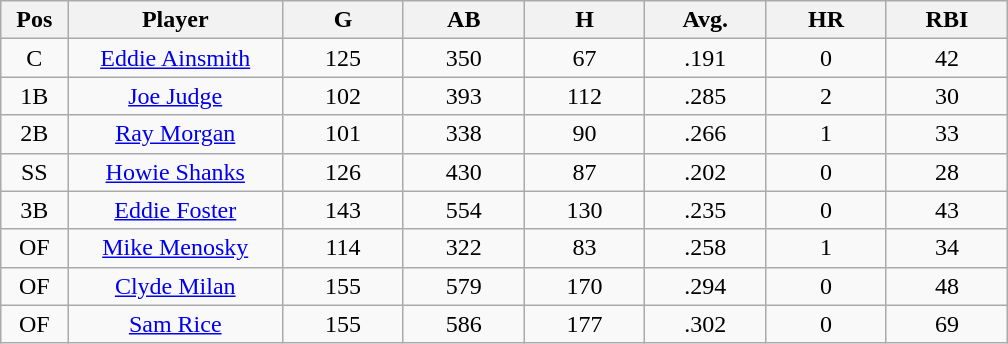<table class="wikitable sortable">
<tr>
<th bgcolor="#DDDDFF" width="5%">Pos</th>
<th bgcolor="#DDDDFF" width="16%">Player</th>
<th bgcolor="#DDDDFF" width="9%">G</th>
<th bgcolor="#DDDDFF" width="9%">AB</th>
<th bgcolor="#DDDDFF" width="9%">H</th>
<th bgcolor="#DDDDFF" width="9%">Avg.</th>
<th bgcolor="#DDDDFF" width="9%">HR</th>
<th bgcolor="#DDDDFF" width="9%">RBI</th>
</tr>
<tr align="center">
<td>C</td>
<td><a href='#'>Eddie Ainsmith</a></td>
<td>125</td>
<td>350</td>
<td>67</td>
<td>.191</td>
<td>0</td>
<td>42</td>
</tr>
<tr align="center">
<td>1B</td>
<td><a href='#'>Joe Judge</a></td>
<td>102</td>
<td>393</td>
<td>112</td>
<td>.285</td>
<td>2</td>
<td>30</td>
</tr>
<tr align="center">
<td>2B</td>
<td><a href='#'>Ray Morgan</a></td>
<td>101</td>
<td>338</td>
<td>90</td>
<td>.266</td>
<td>1</td>
<td>33</td>
</tr>
<tr align="center">
<td>SS</td>
<td><a href='#'>Howie Shanks</a></td>
<td>126</td>
<td>430</td>
<td>87</td>
<td>.202</td>
<td>0</td>
<td>28</td>
</tr>
<tr align="center">
<td>3B</td>
<td><a href='#'>Eddie Foster</a></td>
<td>143</td>
<td>554</td>
<td>130</td>
<td>.235</td>
<td>0</td>
<td>43</td>
</tr>
<tr align="center">
<td>OF</td>
<td><a href='#'>Mike Menosky</a></td>
<td>114</td>
<td>322</td>
<td>83</td>
<td>.258</td>
<td>1</td>
<td>34</td>
</tr>
<tr align="center">
<td>OF</td>
<td><a href='#'>Clyde Milan</a></td>
<td>155</td>
<td>579</td>
<td>170</td>
<td>.294</td>
<td>0</td>
<td>48</td>
</tr>
<tr align="center">
<td>OF</td>
<td><a href='#'>Sam Rice</a></td>
<td>155</td>
<td>586</td>
<td>177</td>
<td>.302</td>
<td>0</td>
<td>69</td>
</tr>
</table>
